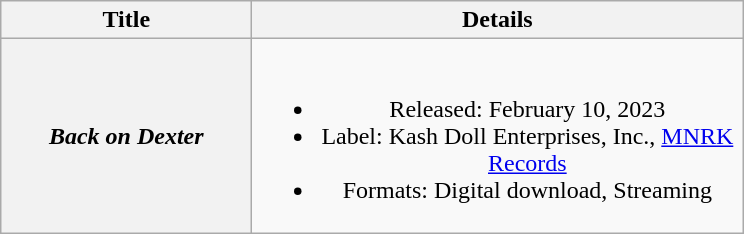<table class="wikitable plainrowheaders" style="text-align:center">
<tr>
<th scope="col" style="width:10em">Title</th>
<th scope="col" style="width:20em">Details</th>
</tr>
<tr>
<th scope="row"><em>Back on Dexter</em><br></th>
<td><br><ul><li>Released: February 10, 2023</li><li>Label: Kash Doll Enterprises, Inc., <a href='#'>MNRK Records</a></li><li>Formats: Digital download, Streaming</li></ul></td>
</tr>
</table>
